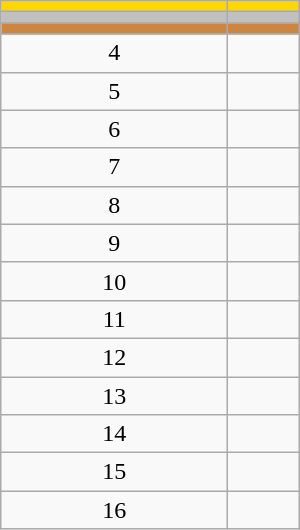<table class="wikitable" style="width:200px;">
<tr style="background:gold;">
<td align=center></td>
<td></td>
</tr>
<tr style="background:silver;">
<td align=center></td>
<td></td>
</tr>
<tr style="background:peru;">
<td align=center></td>
<td></td>
</tr>
<tr>
<td align=center>4</td>
<td></td>
</tr>
<tr>
<td align=center>5</td>
<td></td>
</tr>
<tr>
<td align=center>6</td>
<td></td>
</tr>
<tr>
<td align=center>7</td>
<td></td>
</tr>
<tr>
<td align=center>8</td>
<td></td>
</tr>
<tr>
<td align=center>9</td>
<td></td>
</tr>
<tr>
<td align=center>10</td>
<td></td>
</tr>
<tr>
<td align=center>11</td>
<td></td>
</tr>
<tr>
<td align=center>12</td>
<td></td>
</tr>
<tr>
<td align=center>13</td>
<td></td>
</tr>
<tr>
<td align=center>14</td>
<td></td>
</tr>
<tr>
<td align=center>15</td>
<td></td>
</tr>
<tr>
<td align=center>16</td>
<td></td>
</tr>
</table>
